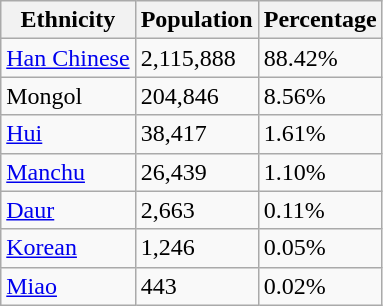<table class= wikitable>
<tr>
<th>Ethnicity</th>
<th>Population</th>
<th>Percentage</th>
</tr>
<tr>
<td align="left"><a href='#'>Han Chinese</a></td>
<td>2,115,888</td>
<td>88.42%</td>
</tr>
<tr>
<td align="left">Mongol</td>
<td>204,846</td>
<td>8.56%</td>
</tr>
<tr>
<td align="left"><a href='#'>Hui</a></td>
<td>38,417</td>
<td>1.61%</td>
</tr>
<tr>
<td align="left"><a href='#'>Manchu</a></td>
<td>26,439</td>
<td>1.10%</td>
</tr>
<tr>
<td align="left"><a href='#'>Daur</a></td>
<td>2,663</td>
<td>0.11%</td>
</tr>
<tr>
<td align="left"><a href='#'>Korean</a></td>
<td>1,246</td>
<td>0.05%</td>
</tr>
<tr>
<td align="left"><a href='#'>Miao</a></td>
<td>443</td>
<td>0.02%</td>
</tr>
</table>
